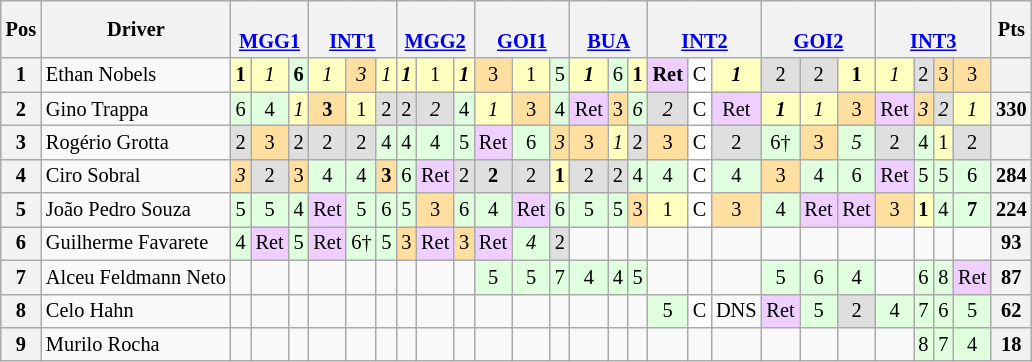<table class="wikitable" style="font-size:85%; text-align:center">
<tr>
<th>Pos</th>
<th>Driver</th>
<th colspan=3><br><a href='#'>MGG1</a></th>
<th colspan=3><br><a href='#'>INT1</a></th>
<th colspan=3><br><a href='#'>MGG2</a></th>
<th colspan=3><br><a href='#'>GOI1</a></th>
<th colspan=3><br><a href='#'>BUA</a></th>
<th colspan=3><br><a href='#'>INT2</a></th>
<th colspan=3><br><a href='#'>GOI2</a></th>
<th colspan=4><br><a href='#'>INT3</a></th>
<th>Pts</th>
</tr>
<tr>
<th>1</th>
<td style="text-align:left"> Ethan Nobels</td>
<td style="background:#FFFFBF"><strong>1</strong></td>
<td style="background:#FFFFBF"><em>1</em></td>
<td style="background:#DFFFDF"><strong>6</strong></td>
<td style="background:#FFFFBF"><em>1</em></td>
<td style="background:#FFDF9F"><em>3</em></td>
<td style="background:#FFFFBF"><em>1</em></td>
<td style="background:#FFFFBF"><strong><em>1</em></strong></td>
<td style="background:#FFFFBF">1</td>
<td style="background:#FFFFBF"><strong><em>1</em></strong></td>
<td style="background:#FFDF9F">3</td>
<td style="background:#FFFFBF">1</td>
<td style="background:#DFFFDF">5</td>
<td style="background:#FFFFBF"><strong><em>1</em></strong></td>
<td style="background:#DFFFDF">6</td>
<td style="background:#FFFFBF"><strong>1</strong></td>
<td style="background:#EFCFFF"><strong>Ret</strong></td>
<td style="background:#FFFFFF">C</td>
<td style="background:#FFFFBF"><strong><em>1</em></strong></td>
<td style="background:#DFDFDF">2</td>
<td style="background:#DFDFDF">2</td>
<td style="background:#FFFFBF"><strong>1</strong></td>
<td style="background:#FFFFBF"><em>1</em></td>
<td style="background:#DFDFDF">2</td>
<td style="background:#FFDF9F">3</td>
<td style="background:#FFDF9F">3</td>
<th></th>
</tr>
<tr>
<th>2</th>
<td style="text-align:left"> Gino Trappa</td>
<td style="background:#DFFFDF">6</td>
<td style="background:#DFFFDF">4</td>
<td style="background:#FFFFBF"><em>1</em></td>
<td style="background:#FFDF9F"><strong>3</strong></td>
<td style="background:#FFFFBF">1</td>
<td style="background:#DFDFDF">2</td>
<td style="background:#DFDFDF">2</td>
<td style="background:#DFDFDF"><em>2</em></td>
<td style="background:#DFFFDF">4</td>
<td style="background:#FFFFBF"><em>1</em></td>
<td style="background:#FFDF9F">3</td>
<td style="background:#DFFFDF">4</td>
<td style="background:#EFCFFF">Ret</td>
<td style="background:#FFDF9F">3</td>
<td style="background:#DFFFDF"><em>6</em></td>
<td style="background:#DFDFDF"><em>2</em></td>
<td style="background:#FFFFFF">C</td>
<td style="background:#EFCFFF">Ret</td>
<td style="background:#FFFFBF"><strong><em>1</em></strong></td>
<td style="background:#FFFFBF"><em>1</em></td>
<td style="background:#FFDF9F">3</td>
<td style="background:#EFCFFF">Ret</td>
<td style="background:#FFDF9F"><em>3</em></td>
<td style="background:#DFDFDF"><em>2</em></td>
<td style="background:#FFFFBF"><em>1</em></td>
<th>330</th>
</tr>
<tr>
<th>3</th>
<td style="text-align:left"> Rogério Grotta</td>
<td style="background:#DFDFDF">2</td>
<td style="background:#FFDF9F">3</td>
<td style="background:#DFDFDF">2</td>
<td style="background:#DFDFDF">2</td>
<td style="background:#DFDFDF">2</td>
<td style="background:#DFFFDF">4</td>
<td style="background:#DFFFDF">4</td>
<td style="background:#DFFFDF">4</td>
<td style="background:#DFFFDF">5</td>
<td style="background:#EFCFFF">Ret</td>
<td style="background:#DFFFDF">6</td>
<td style="background:#FFDF9F"><em>3</em></td>
<td style="background:#FFDF9F">3</td>
<td style="background:#FFFFBF"><em>1</em></td>
<td style="background:#DFDFDF">2</td>
<td style="background:#FFDF9F">3</td>
<td style="background:#FFFFFF">C</td>
<td style="background:#DFDFDF">2</td>
<td style="background:#DFFFDF">6†</td>
<td style="background:#FFDF9F">3</td>
<td style="background:#DFFFDF"><em>5</em></td>
<td style="background:#DFDFDF">2</td>
<td style="background:#DFFFDF">4</td>
<td style="background:#FFFFBF">1</td>
<td style="background:#DFDFDF">2</td>
<th></th>
</tr>
<tr>
<th>4</th>
<td style="text-align:left"> Ciro Sobral</td>
<td style="background:#FFDF9F"><em>3</em></td>
<td style="background:#DFDFDF">2</td>
<td style="background:#FFDF9F">3</td>
<td style="background:#DFFFDF">4</td>
<td style="background:#DFFFDF">4</td>
<td style="background:#FFDF9F"><strong>3</strong></td>
<td style="background:#DFFFDF">6</td>
<td style="background:#EFCFFF">Ret</td>
<td style="background:#DFDFDF">2</td>
<td style="background:#DFDFDF"><strong>2</strong></td>
<td style="background:#DFDFDF">2</td>
<td style="background:#FFFFBF"><strong>1</strong></td>
<td style="background:#DFDFDF">2</td>
<td style="background:#DFDFDF">2</td>
<td style="background:#DFFFDF">4</td>
<td style="background:#DFFFDF">4</td>
<td style="background:#FFFFFF">C</td>
<td style="background:#DFFFDF">4</td>
<td style="background:#FFDF9F">3</td>
<td style="background:#DFFFDF">4</td>
<td style="background:#DFFFDF">6</td>
<td style="background:#EFCFFF">Ret</td>
<td style="background:#DFFFDF">5</td>
<td style="background:#DFFFDF">5</td>
<td style="background:#DFFFDF">6</td>
<th>284</th>
</tr>
<tr>
<th>5</th>
<td style="text-align:left"> João Pedro Souza</td>
<td style="background:#DFFFDF">5</td>
<td style="background:#DFFFDF">5</td>
<td style="background:#DFFFDF">4</td>
<td style="background:#EFCFFF">Ret</td>
<td style="background:#DFFFDF">5</td>
<td style="background:#DFFFDF">6</td>
<td style="background:#DFFFDF">5</td>
<td style="background:#FFDF9F">3</td>
<td style="background:#DFFFDF">6</td>
<td style="background:#DFFFDF">4</td>
<td style="background:#EFCFFF">Ret</td>
<td style="background:#DFFFDF">6</td>
<td style="background:#DFFFDF">5</td>
<td style="background:#DFFFDF">5</td>
<td style="background:#FFDF9F">3</td>
<td style="background:#FFFFBF">1</td>
<td style="background:#FFFFFF">C</td>
<td style="background:#FFDF9F">3</td>
<td style="background:#DFFFDF">4</td>
<td style="background:#EFCFFF">Ret</td>
<td style="background:#EFCFFF">Ret</td>
<td style="background:#FFDF9F">3</td>
<td style="background:#FFFFBF"><strong>1</strong></td>
<td style="background:#DFFFDF">4</td>
<td style="background:#DFFFDF"><strong>7</strong></td>
<th>224</th>
</tr>
<tr>
<th>6</th>
<td style="text-align:left"> Guilherme Favarete</td>
<td style="background:#DFFFDF">4</td>
<td style="background:#EFCFFF">Ret</td>
<td style="background:#DFFFDF">5</td>
<td style="background:#EFCFFF">Ret</td>
<td style="background:#DFFFDF">6†</td>
<td style="background:#DFFFDF">5</td>
<td style="background:#FFDF9F">3</td>
<td style="background:#EFCFFF">Ret</td>
<td style="background:#FFDF9F">3</td>
<td style="background:#EFCFFF">Ret</td>
<td style="background:#DFFFDF"><em>4</em></td>
<td style="background:#DFDFDF">2</td>
<td></td>
<td></td>
<td></td>
<td></td>
<td></td>
<td></td>
<td></td>
<td></td>
<td></td>
<td></td>
<td></td>
<td></td>
<td></td>
<th>93</th>
</tr>
<tr>
<th>7</th>
<td style="text-align:left" nowrap> Alceu Feldmann Neto</td>
<td></td>
<td></td>
<td></td>
<td></td>
<td></td>
<td></td>
<td></td>
<td></td>
<td></td>
<td style="background:#DFFFDF">5</td>
<td style="background:#DFFFDF">5</td>
<td style="background:#DFFFDF">7</td>
<td style="background:#DFFFDF">4</td>
<td style="background:#DFFFDF">4</td>
<td style="background:#DFFFDF">5</td>
<td></td>
<td></td>
<td></td>
<td style="background:#DFFFDF">5</td>
<td style="background:#DFFFDF">6</td>
<td style="background:#DFFFDF">4</td>
<td></td>
<td style="background:#DFFFDF">6</td>
<td style="background:#DFFFDF">8</td>
<td style="background:#EFCFFF">Ret</td>
<th>87</th>
</tr>
<tr>
<th>8</th>
<td style="text-align:left"> Celo Hahn</td>
<td></td>
<td></td>
<td></td>
<td></td>
<td></td>
<td></td>
<td></td>
<td></td>
<td></td>
<td></td>
<td></td>
<td></td>
<td></td>
<td></td>
<td></td>
<td style="background:#DFFFDF">5</td>
<td style="background:#FFFFFF">C</td>
<td>DNS</td>
<td style="background:#EFCFFF">Ret</td>
<td style="background:#DFFFDF">5</td>
<td style="background:#DFDFDF">2</td>
<td style="background:#DFFFDF">4</td>
<td style="background:#DFFFDF">7</td>
<td style="background:#DFFFDF">6</td>
<td style="background:#DFFFDF">5</td>
<th>62</th>
</tr>
<tr>
<th>9</th>
<td style="text-align:left"> Murilo Rocha</td>
<td></td>
<td></td>
<td></td>
<td></td>
<td></td>
<td></td>
<td></td>
<td></td>
<td></td>
<td></td>
<td></td>
<td></td>
<td></td>
<td></td>
<td></td>
<td></td>
<td></td>
<td></td>
<td></td>
<td></td>
<td></td>
<td></td>
<td style="background:#DFFFDF">8</td>
<td style="background:#DFFFDF">7</td>
<td style="background:#DFFFDF">4</td>
<th>18</th>
</tr>
</table>
